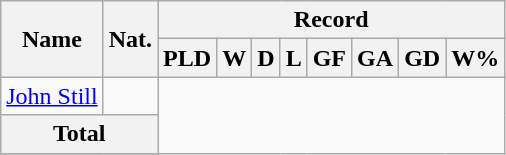<table class="wikitable" style="text-align: center">
<tr>
<th rowspan="2">Name</th>
<th rowspan="2">Nat.</th>
<th colspan="8">Record</th>
</tr>
<tr>
<th>PLD</th>
<th>W</th>
<th>D</th>
<th>L</th>
<th>GF</th>
<th>GA</th>
<th>GD</th>
<th>W%</th>
</tr>
<tr>
<td align=left><a href='#'>John Still</a></td>
<td><br></td>
</tr>
<tr>
<th colspan="2"><strong>Total</strong><br></th>
</tr>
<tr>
</tr>
</table>
